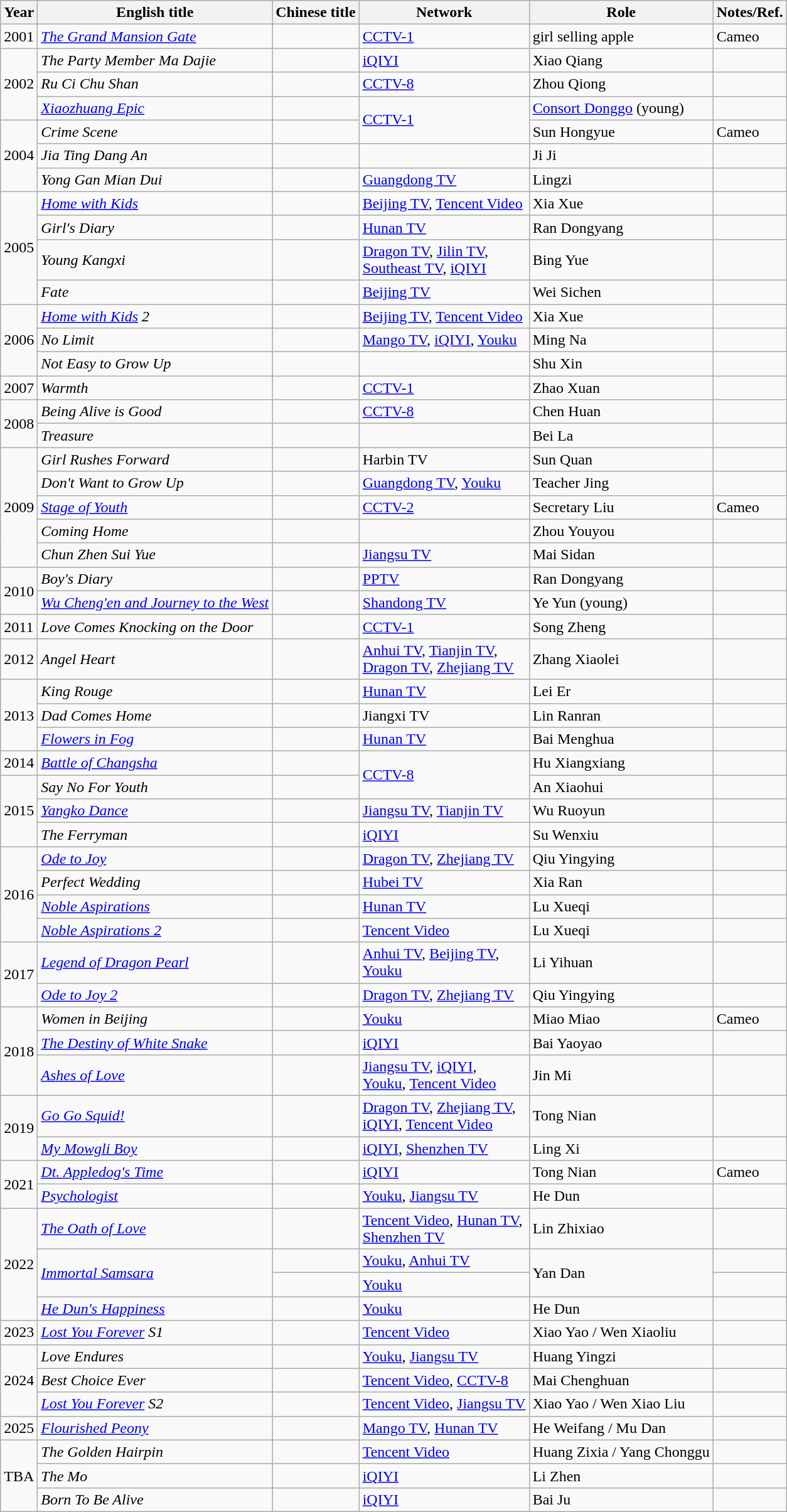<table class="wikitable">
<tr>
<th>Year</th>
<th>English title</th>
<th>Chinese title</th>
<th>Network</th>
<th>Role</th>
<th>Notes/Ref.</th>
</tr>
<tr>
<td>2001</td>
<td><em><a href='#'>The Grand Mansion Gate</a></em></td>
<td></td>
<td><a href='#'>CCTV-1</a></td>
<td>girl selling apple</td>
<td>Cameo</td>
</tr>
<tr>
<td rowspan="3">2002</td>
<td><em>The Party Member Ma Dajie</em></td>
<td></td>
<td><a href='#'>iQIYI</a></td>
<td>Xiao Qiang</td>
<td></td>
</tr>
<tr>
<td><em>Ru Ci Chu Shan</em></td>
<td></td>
<td><a href='#'>CCTV-8</a></td>
<td>Zhou Qiong</td>
<td></td>
</tr>
<tr>
<td><em><a href='#'>Xiaozhuang Epic</a></em></td>
<td></td>
<td rowspan="2"><a href='#'>CCTV-1</a></td>
<td><a href='#'>Consort Donggo</a> (young)</td>
<td></td>
</tr>
<tr>
<td rowspan="3">2004</td>
<td><em>Crime Scene</em></td>
<td></td>
<td>Sun Hongyue</td>
<td>Cameo</td>
</tr>
<tr>
<td><em>Jia Ting Dang An</em></td>
<td></td>
<td></td>
<td>Ji Ji</td>
<td></td>
</tr>
<tr>
<td><em>Yong Gan Mian Dui</em></td>
<td></td>
<td><a href='#'>Guangdong TV</a></td>
<td>Lingzi</td>
<td></td>
</tr>
<tr>
<td rowspan="4">2005</td>
<td><em><a href='#'>Home with Kids</a></em></td>
<td></td>
<td><a href='#'>Beijing TV</a>, <a href='#'>Tencent Video</a></td>
<td>Xia Xue</td>
<td></td>
</tr>
<tr>
<td><em>Girl's Diary</em></td>
<td></td>
<td><a href='#'>Hunan TV</a></td>
<td>Ran Dongyang</td>
<td></td>
</tr>
<tr>
<td><em>Young Kangxi</em></td>
<td></td>
<td><a href='#'>Dragon TV</a>, <a href='#'>Jilin TV</a>, <br><a href='#'>Southeast TV</a>, <a href='#'>iQIYI</a></td>
<td>Bing Yue</td>
<td></td>
</tr>
<tr>
<td><em>Fate</em></td>
<td></td>
<td><a href='#'>Beijing TV</a></td>
<td>Wei Sichen</td>
<td></td>
</tr>
<tr>
<td rowspan="3">2006</td>
<td><em><a href='#'>Home with Kids</a> 2</em></td>
<td></td>
<td><a href='#'>Beijing TV</a>, <a href='#'>Tencent Video</a></td>
<td>Xia Xue</td>
<td></td>
</tr>
<tr>
<td><em>No Limit</em></td>
<td></td>
<td><a href='#'>Mango TV</a>, <a href='#'>iQIYI</a>, <a href='#'>Youku</a></td>
<td>Ming Na</td>
<td></td>
</tr>
<tr>
<td><em>Not Easy to Grow Up</em></td>
<td></td>
<td></td>
<td>Shu Xin</td>
<td></td>
</tr>
<tr>
<td>2007</td>
<td><em>Warmth</em></td>
<td></td>
<td><a href='#'>CCTV-1</a></td>
<td>Zhao Xuan</td>
<td></td>
</tr>
<tr>
<td rowspan="2">2008</td>
<td><em>Being Alive is Good</em></td>
<td></td>
<td><a href='#'>CCTV-8</a></td>
<td>Chen Huan</td>
<td></td>
</tr>
<tr>
<td><em>Treasure</em></td>
<td></td>
<td></td>
<td>Bei La</td>
<td></td>
</tr>
<tr>
<td rowspan="5">2009</td>
<td><em>Girl Rushes Forward</em></td>
<td></td>
<td>Harbin TV</td>
<td>Sun Quan</td>
<td></td>
</tr>
<tr>
<td><em>Don't Want to Grow Up</em></td>
<td></td>
<td><a href='#'>Guangdong TV</a>, <a href='#'>Youku</a></td>
<td>Teacher Jing</td>
<td></td>
</tr>
<tr>
<td><em><a href='#'>Stage of Youth</a></em></td>
<td></td>
<td><a href='#'>CCTV-2</a></td>
<td>Secretary Liu</td>
<td>Cameo</td>
</tr>
<tr>
<td><em>Coming Home</em></td>
<td></td>
<td></td>
<td>Zhou Youyou</td>
<td></td>
</tr>
<tr>
<td><em>Chun Zhen Sui Yue</em></td>
<td></td>
<td><a href='#'>Jiangsu TV</a></td>
<td>Mai Sidan</td>
<td></td>
</tr>
<tr>
<td rowspan="2">2010</td>
<td><em>Boy's Diary</em></td>
<td></td>
<td><a href='#'>PPTV</a></td>
<td>Ran Dongyang</td>
<td></td>
</tr>
<tr>
<td><em><a href='#'>Wu Cheng'en and Journey to the West</a></em></td>
<td></td>
<td><a href='#'>Shandong TV</a></td>
<td>Ye Yun (young)</td>
<td></td>
</tr>
<tr>
<td>2011</td>
<td><em>Love Comes Knocking on the Door</em></td>
<td></td>
<td><a href='#'>CCTV-1</a></td>
<td>Song Zheng</td>
<td></td>
</tr>
<tr>
<td>2012</td>
<td><em>Angel Heart</em></td>
<td></td>
<td><a href='#'>Anhui TV</a>, <a href='#'>Tianjin TV</a>, <br><a href='#'>Dragon TV</a>, <a href='#'>Zhejiang TV</a></td>
<td>Zhang Xiaolei</td>
<td></td>
</tr>
<tr>
<td rowspan="3">2013</td>
<td><em>King Rouge</em></td>
<td></td>
<td><a href='#'>Hunan TV</a></td>
<td>Lei Er</td>
<td></td>
</tr>
<tr>
<td><em>Dad Comes Home</em></td>
<td></td>
<td>Jiangxi TV</td>
<td>Lin Ranran</td>
<td></td>
</tr>
<tr>
<td><em><a href='#'>Flowers in Fog</a></em></td>
<td></td>
<td><a href='#'>Hunan TV</a></td>
<td>Bai Menghua</td>
<td></td>
</tr>
<tr>
<td>2014</td>
<td><em><a href='#'>Battle of Changsha</a></em></td>
<td></td>
<td rowspan="2"><a href='#'>CCTV-8</a></td>
<td>Hu Xiangxiang</td>
<td></td>
</tr>
<tr>
<td rowspan="3">2015</td>
<td><em>Say No For Youth</em></td>
<td></td>
<td>An Xiaohui</td>
<td></td>
</tr>
<tr>
<td><em><a href='#'>Yangko Dance</a></em></td>
<td></td>
<td><a href='#'>Jiangsu TV</a>, <a href='#'>Tianjin TV</a></td>
<td>Wu Ruoyun</td>
<td></td>
</tr>
<tr>
<td><em>The Ferryman</em></td>
<td></td>
<td><a href='#'>iQIYI</a></td>
<td>Su Wenxiu</td>
<td></td>
</tr>
<tr>
<td rowspan="4">2016</td>
<td><em><a href='#'>Ode to Joy</a></em></td>
<td></td>
<td><a href='#'>Dragon TV</a>, <a href='#'>Zhejiang TV</a></td>
<td>Qiu Yingying</td>
<td></td>
</tr>
<tr>
<td><em>Perfect Wedding</em></td>
<td></td>
<td><a href='#'>Hubei TV</a></td>
<td>Xia Ran</td>
<td></td>
</tr>
<tr>
<td><em><a href='#'>Noble Aspirations</a></em></td>
<td></td>
<td><a href='#'>Hunan TV</a></td>
<td>Lu Xueqi</td>
<td></td>
</tr>
<tr>
<td><em><a href='#'>Noble Aspirations 2</a></em></td>
<td></td>
<td><a href='#'>Tencent Video</a></td>
<td>Lu Xueqi</td>
<td></td>
</tr>
<tr>
<td rowspan="2">2017</td>
<td><em><a href='#'>Legend of Dragon Pearl</a></em></td>
<td></td>
<td><a href='#'>Anhui TV</a>, <a href='#'>Beijing TV</a>, <br><a href='#'>Youku</a></td>
<td>Li Yihuan</td>
<td></td>
</tr>
<tr>
<td><em><a href='#'>Ode to Joy 2</a></em></td>
<td></td>
<td><a href='#'>Dragon TV</a>, <a href='#'>Zhejiang TV</a></td>
<td>Qiu Yingying</td>
<td></td>
</tr>
<tr>
<td rowspan=3>2018</td>
<td><em>Women in Beijing</em></td>
<td></td>
<td><a href='#'>Youku</a></td>
<td>Miao Miao</td>
<td>Cameo</td>
</tr>
<tr>
<td><em><a href='#'>The Destiny of White Snake</a></em></td>
<td></td>
<td><a href='#'>iQIYI</a></td>
<td>Bai Yaoyao</td>
<td></td>
</tr>
<tr>
<td><em><a href='#'>Ashes of Love</a></em></td>
<td></td>
<td><a href='#'>Jiangsu TV</a>, <a href='#'>iQIYI</a>, <br><a href='#'>Youku</a>, <a href='#'>Tencent Video</a></td>
<td>Jin Mi</td>
<td></td>
</tr>
<tr>
<td rowspan="2">2019</td>
<td><em><a href='#'>Go Go Squid!</a></em></td>
<td></td>
<td><a href='#'>Dragon TV</a>, <a href='#'>Zhejiang TV</a>, <br><a href='#'>iQIYI</a>, <a href='#'>Tencent Video</a></td>
<td>Tong Nian</td>
<td></td>
</tr>
<tr>
<td><em><a href='#'>My Mowgli Boy</a></em></td>
<td></td>
<td><a href='#'>iQIYI</a>, <a href='#'>Shenzhen TV</a></td>
<td>Ling Xi</td>
<td></td>
</tr>
<tr>
<td rowspan=2>2021</td>
<td><em><a href='#'>Dt. Appledog's Time</a></em></td>
<td></td>
<td><a href='#'>iQIYI</a></td>
<td>Tong Nian</td>
<td>Cameo</td>
</tr>
<tr>
<td><em><a href='#'>Psychologist</a></em></td>
<td></td>
<td><a href='#'>Youku</a>, <a href='#'>Jiangsu TV</a></td>
<td>He Dun</td>
<td></td>
</tr>
<tr>
<td rowspan=4>2022</td>
<td><em><a href='#'>The Oath of Love</a></em></td>
<td></td>
<td><a href='#'>Tencent Video</a>, <a href='#'>Hunan TV</a>, <br><a href='#'>Shenzhen TV</a></td>
<td>Lin Zhixiao</td>
<td></td>
</tr>
<tr>
<td rowspan=2><em><a href='#'>Immortal Samsara</a></em></td>
<td></td>
<td><a href='#'>Youku</a>, <a href='#'>Anhui TV</a></td>
<td rowspan=2>Yan Dan</td>
<td></td>
</tr>
<tr>
<td></td>
<td><a href='#'>Youku</a></td>
<td></td>
</tr>
<tr>
<td><em><a href='#'>He Dun's Happiness</a></em></td>
<td></td>
<td><a href='#'>Youku</a></td>
<td>He Dun</td>
<td></td>
</tr>
<tr>
<td rowspan=1>2023</td>
<td><em><a href='#'>Lost You Forever</a> S1</em></td>
<td></td>
<td><a href='#'>Tencent Video</a></td>
<td>Xiao Yao / Wen Xiaoliu</td>
<td></td>
</tr>
<tr>
<td rowspan=3>2024</td>
<td><em>Love Endures</em></td>
<td></td>
<td><a href='#'>Youku</a>, <a href='#'>Jiangsu TV</a></td>
<td>Huang Yingzi</td>
<td></td>
</tr>
<tr>
<td><em>Best Choice Ever</em></td>
<td></td>
<td><a href='#'>Tencent Video</a>, <a href='#'>CCTV-8</a></td>
<td>Mai Chenghuan</td>
<td></td>
</tr>
<tr>
<td><em><a href='#'>Lost You Forever</a> S2</em></td>
<td></td>
<td><a href='#'>Tencent Video</a>, <a href='#'>Jiangsu TV</a></td>
<td>Xiao Yao / Wen Xiao Liu</td>
<td></td>
</tr>
<tr>
<td>2025</td>
<td><em><a href='#'>Flourished Peony</a></em></td>
<td></td>
<td><a href='#'>Mango TV</a>, <a href='#'>Hunan TV</a></td>
<td>He Weifang / Mu Dan</td>
<td></td>
</tr>
<tr>
<td rowspan=3>TBA</td>
<td><em>The Golden Hairpin</em></td>
<td></td>
<td><a href='#'>Tencent Video</a></td>
<td>Huang Zixia / Yang Chonggu</td>
<td></td>
</tr>
<tr>
<td><em>The Mo</em></td>
<td></td>
<td><a href='#'>iQIYI</a></td>
<td>Li Zhen</td>
<td></td>
</tr>
<tr>
<td><em>Born To Be Alive</em></td>
<td></td>
<td><a href='#'>iQIYI</a></td>
<td>Bai Ju</td>
<td></td>
</tr>
</table>
